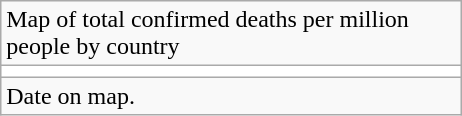<table class=wikitable>
<tr>
<td style=max-width:300px>Map of total confirmed deaths per million people by country</td>
</tr>
<tr>
<td style=background-color:white;></td>
</tr>
<tr>
<td style=max-width:300px>Date on map.</td>
</tr>
</table>
